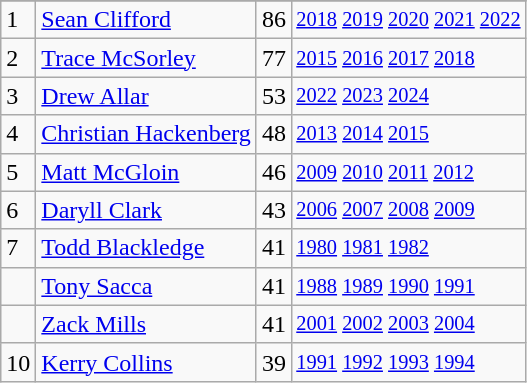<table class="wikitable">
<tr>
</tr>
<tr>
<td>1</td>
<td><a href='#'>Sean Clifford </a></td>
<td>86</td>
<td style="font-size:85%;"><a href='#'>2018</a> <a href='#'>2019</a> <a href='#'>2020</a> <a href='#'>2021</a> <a href='#'>2022</a></td>
</tr>
<tr>
<td>2</td>
<td><a href='#'>Trace McSorley</a></td>
<td>77</td>
<td style="font-size:85%;"><a href='#'>2015</a> <a href='#'>2016</a> <a href='#'>2017</a> <a href='#'>2018</a></td>
</tr>
<tr>
<td>3</td>
<td><a href='#'>Drew Allar</a></td>
<td>53</td>
<td style="font-size:85%;"><a href='#'>2022</a> <a href='#'>2023</a> <a href='#'>2024</a></td>
</tr>
<tr>
<td>4</td>
<td><a href='#'>Christian Hackenberg</a></td>
<td>48</td>
<td style="font-size:85%;"><a href='#'>2013</a> <a href='#'>2014</a> <a href='#'>2015</a></td>
</tr>
<tr>
<td>5</td>
<td><a href='#'>Matt McGloin</a></td>
<td>46</td>
<td style="font-size:85%;"><a href='#'>2009</a> <a href='#'>2010</a> <a href='#'>2011</a> <a href='#'>2012</a></td>
</tr>
<tr>
<td>6</td>
<td><a href='#'>Daryll Clark</a></td>
<td>43</td>
<td style="font-size:85%;"><a href='#'>2006</a> <a href='#'>2007</a> <a href='#'>2008</a> <a href='#'>2009</a></td>
</tr>
<tr>
<td>7</td>
<td><a href='#'>Todd Blackledge</a></td>
<td>41</td>
<td style="font-size:85%;"><a href='#'>1980</a> <a href='#'>1981</a> <a href='#'>1982</a></td>
</tr>
<tr>
<td></td>
<td><a href='#'>Tony Sacca</a></td>
<td>41</td>
<td style="font-size:85%;"><a href='#'>1988</a> <a href='#'>1989</a> <a href='#'>1990</a> <a href='#'>1991</a></td>
</tr>
<tr>
<td></td>
<td><a href='#'>Zack Mills</a></td>
<td>41</td>
<td style="font-size:85%;"><a href='#'>2001</a> <a href='#'>2002</a> <a href='#'>2003</a> <a href='#'>2004</a></td>
</tr>
<tr>
<td>10</td>
<td><a href='#'>Kerry Collins</a></td>
<td>39</td>
<td style="font-size:85%;"><a href='#'>1991</a> <a href='#'>1992</a> <a href='#'>1993</a> <a href='#'>1994</a></td>
</tr>
</table>
